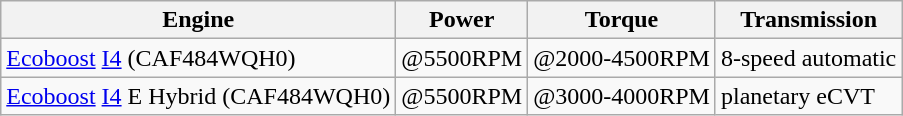<table class="wikitable">
<tr>
<th>Engine</th>
<th>Power</th>
<th>Torque</th>
<th>Transmission</th>
</tr>
<tr>
<td> <a href='#'>Ecoboost</a> <a href='#'>I4</a> (CAF484WQH0)</td>
<td> @5500RPM</td>
<td> @2000-4500RPM</td>
<td>8-speed automatic</td>
</tr>
<tr>
<td> <a href='#'>Ecoboost</a> <a href='#'>I4</a> E Hybrid (CAF484WQH0)</td>
<td> @5500RPM</td>
<td> @3000-4000RPM</td>
<td>planetary eCVT</td>
</tr>
</table>
